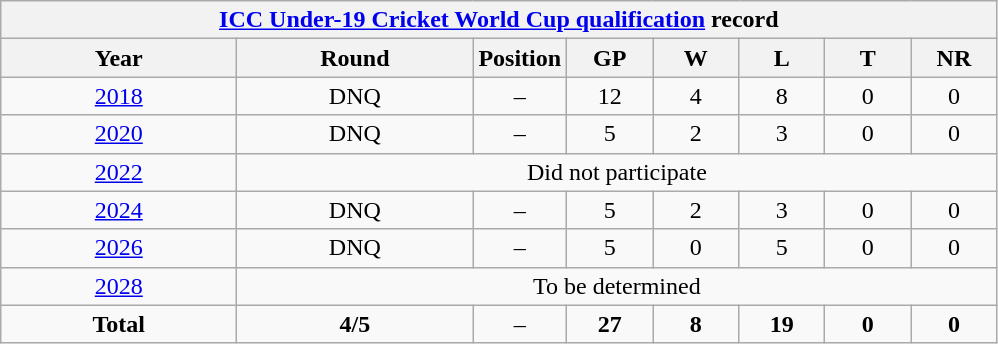<table class="wikitable" style="text-align: center; width=900px;">
<tr>
<th colspan=9><a href='#'>ICC Under-19 Cricket World Cup qualification</a> record</th>
</tr>
<tr>
<th width=150>Year</th>
<th width=150>Round</th>
<th width=50>Position</th>
<th width=50>GP</th>
<th width=50>W</th>
<th width=50>L</th>
<th width=50>T</th>
<th width=50>NR</th>
</tr>
<tr>
<td> <a href='#'>2018</a></td>
<td>DNQ</td>
<td>–</td>
<td>12</td>
<td>4</td>
<td>8</td>
<td>0</td>
<td>0</td>
</tr>
<tr>
<td> <a href='#'>2020</a></td>
<td>DNQ</td>
<td>–</td>
<td>5</td>
<td>2</td>
<td>3</td>
<td>0</td>
<td>0</td>
</tr>
<tr>
<td> <a href='#'>2022</a></td>
<td colspan=8>Did not participate</td>
</tr>
<tr>
<td> <a href='#'>2024</a></td>
<td>DNQ</td>
<td>–</td>
<td>5</td>
<td>2</td>
<td>3</td>
<td>0</td>
<td>0</td>
</tr>
<tr>
<td> <a href='#'>2026</a></td>
<td>DNQ</td>
<td>–</td>
<td>5</td>
<td>0</td>
<td>5</td>
<td>0</td>
<td>0</td>
</tr>
<tr>
<td> <a href='#'>2028</a></td>
<td rowspan=1 colspan=8>To be determined</td>
</tr>
<tr>
<td><strong>Total</strong></td>
<td><strong>4/5</strong></td>
<td>–</td>
<td><strong>27</strong></td>
<td><strong>8</strong></td>
<td><strong>19</strong></td>
<td><strong>0</strong></td>
<td><strong>0</strong></td>
</tr>
</table>
